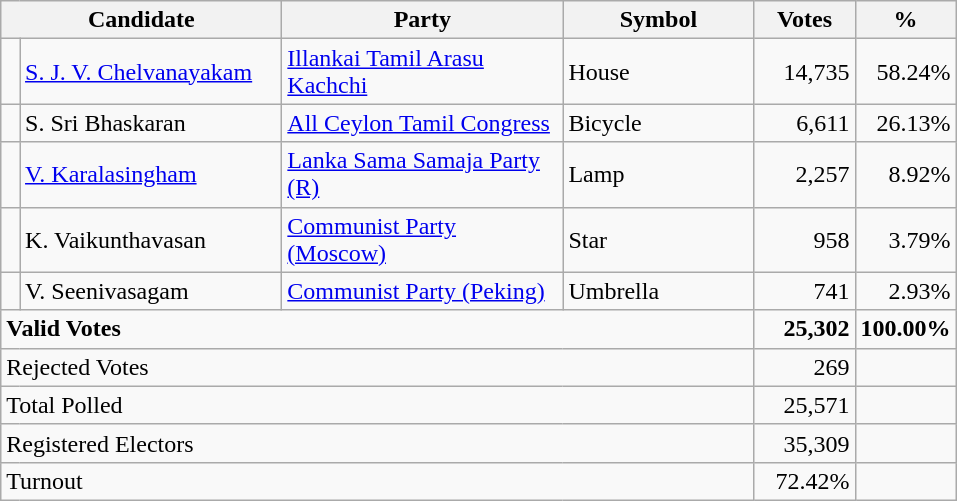<table class="wikitable" border="1" style="text-align:right;">
<tr>
<th align=left colspan=2 width="180">Candidate</th>
<th align=left width="180">Party</th>
<th align=left width="120">Symbol</th>
<th align=left width="60">Votes</th>
<th align=left width="60">%</th>
</tr>
<tr>
<td bgcolor=> </td>
<td align=left><a href='#'>S. J. V. Chelvanayakam</a></td>
<td align=left><a href='#'>Illankai Tamil Arasu Kachchi</a></td>
<td align=left>House</td>
<td>14,735</td>
<td>58.24%</td>
</tr>
<tr>
<td bgcolor=> </td>
<td align=left>S. Sri Bhaskaran</td>
<td align=left><a href='#'>All Ceylon Tamil Congress</a></td>
<td align=left>Bicycle</td>
<td>6,611</td>
<td>26.13%</td>
</tr>
<tr>
<td></td>
<td align=left><a href='#'>V. Karalasingham</a></td>
<td align=left><a href='#'>Lanka Sama Samaja Party (R)</a></td>
<td align=left>Lamp</td>
<td>2,257</td>
<td>8.92%</td>
</tr>
<tr>
<td bgcolor=> </td>
<td align=left>K. Vaikunthavasan</td>
<td align=left><a href='#'>Communist Party (Moscow)</a></td>
<td align=left>Star</td>
<td>958</td>
<td>3.79%</td>
</tr>
<tr>
<td bgcolor=> </td>
<td align=left>V. Seenivasagam</td>
<td align=left><a href='#'>Communist Party (Peking)</a></td>
<td align=left>Umbrella</td>
<td>741</td>
<td>2.93%</td>
</tr>
<tr>
<td align=left colspan=4><strong>Valid Votes</strong></td>
<td><strong>25,302</strong></td>
<td><strong>100.00%</strong></td>
</tr>
<tr>
<td align=left colspan=4>Rejected Votes</td>
<td>269</td>
<td></td>
</tr>
<tr>
<td align=left colspan=4>Total Polled</td>
<td>25,571</td>
<td></td>
</tr>
<tr>
<td align=left colspan=4>Registered Electors</td>
<td>35,309</td>
<td></td>
</tr>
<tr>
<td align=left colspan=4>Turnout</td>
<td>72.42%</td>
</tr>
</table>
